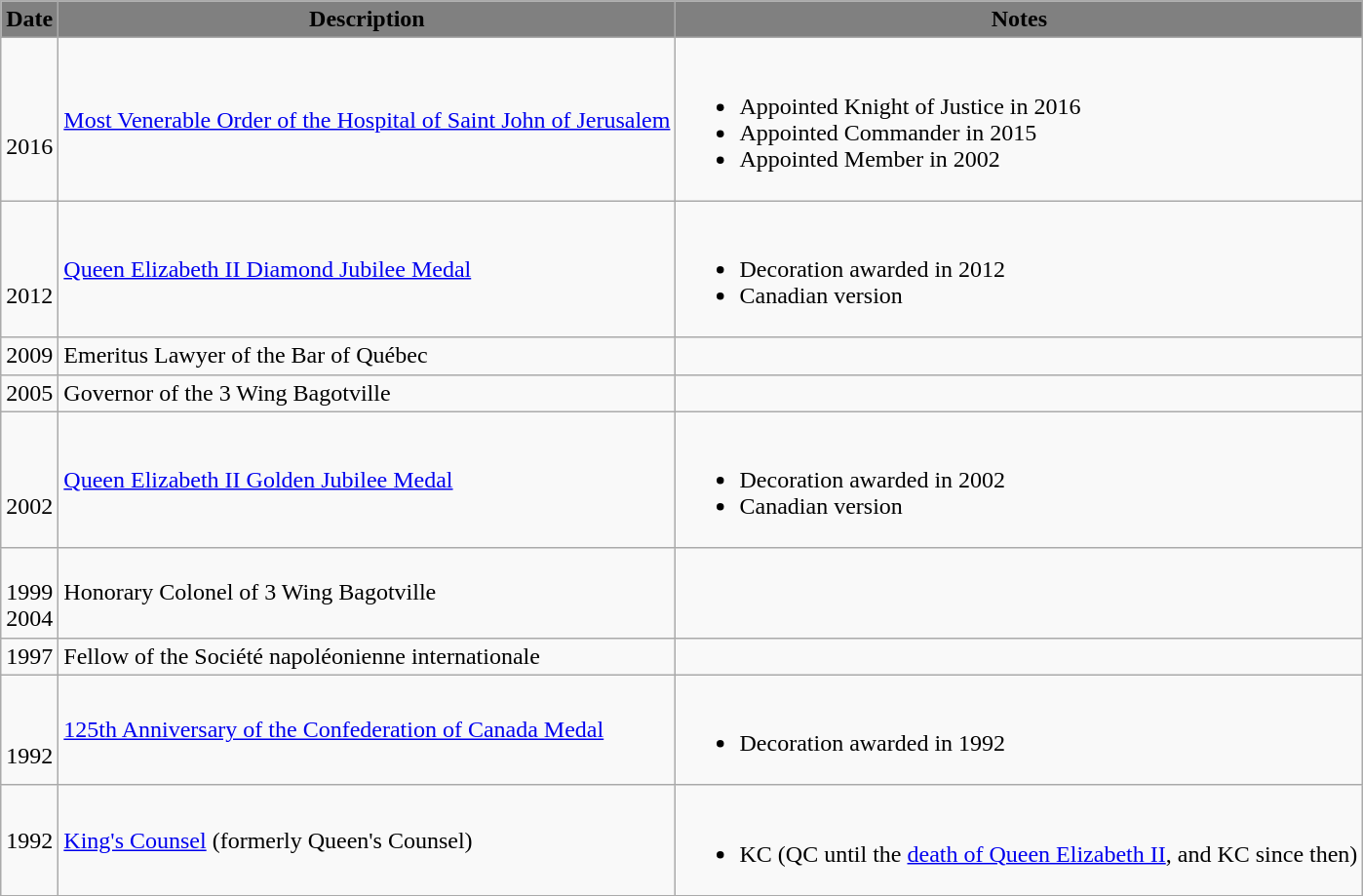<table class="wikitable">
<tr style="background:Gray;" align="center">
<td><strong>Date</strong></td>
<td><strong>Description</strong></td>
<td><strong>Notes</strong></td>
</tr>
<tr>
<td><div><br><br>2016 </div></td>
<td><a href='#'>Most Venerable Order of the Hospital of Saint John of Jerusalem</a></td>
<td><br><ul><li>Appointed Knight of Justice in 2016</li><li>Appointed Commander in 2015</li><li>Appointed Member in 2002</li></ul></td>
</tr>
<tr>
<td><div><br><br>2012</div></td>
<td><a href='#'>Queen Elizabeth II Diamond Jubilee Medal</a></td>
<td><br><ul><li>Decoration awarded in 2012</li><li>Canadian version</li></ul></td>
</tr>
<tr>
<td><div>2009</div></td>
<td>Emeritus Lawyer of the Bar of Québec</td>
<td></td>
</tr>
<tr>
<td><div>2005</div></td>
<td>Governor of the 3 Wing Bagotville</td>
<td></td>
</tr>
<tr>
<td><div><br><br>2002</div></td>
<td><a href='#'>Queen Elizabeth II Golden Jubilee Medal</a></td>
<td><br><ul><li>Decoration awarded in 2002</li><li>Canadian version</li></ul></td>
</tr>
<tr>
<td><div><br>1999<br>2004</div></td>
<td>Honorary Colonel of 3 Wing Bagotville</td>
<td></td>
</tr>
<tr>
<td><div>1997</div></td>
<td>Fellow of the Société napoléonienne internationale</td>
<td></td>
</tr>
<tr>
<td><div><br><br>1992 </div></td>
<td><a href='#'>125th Anniversary of the Confederation of Canada Medal</a></td>
<td><br><ul><li>Decoration awarded in 1992</li></ul></td>
</tr>
<tr>
<td><div>1992</div></td>
<td><a href='#'>King's Counsel</a> (formerly Queen's Counsel)</td>
<td><br><ul><li>KC (QC until the <a href='#'>death of Queen Elizabeth II</a>, and KC since then)</li></ul></td>
</tr>
</table>
